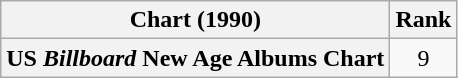<table class="wikitable plainrowheaders" style="text-align:center;">
<tr>
<th scope="col">Chart (1990)</th>
<th scope="col">Rank</th>
</tr>
<tr>
<th scope="row">US <em>Billboard</em> New Age Albums Chart</th>
<td>9</td>
</tr>
</table>
